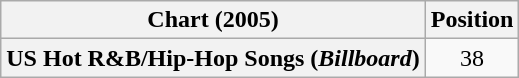<table class="wikitable plainrowheaders" style="text-align:center">
<tr>
<th scope="col">Chart (2005)</th>
<th scope="col">Position</th>
</tr>
<tr>
<th scope="row">US Hot R&B/Hip-Hop Songs (<em>Billboard</em>)</th>
<td>38</td>
</tr>
</table>
